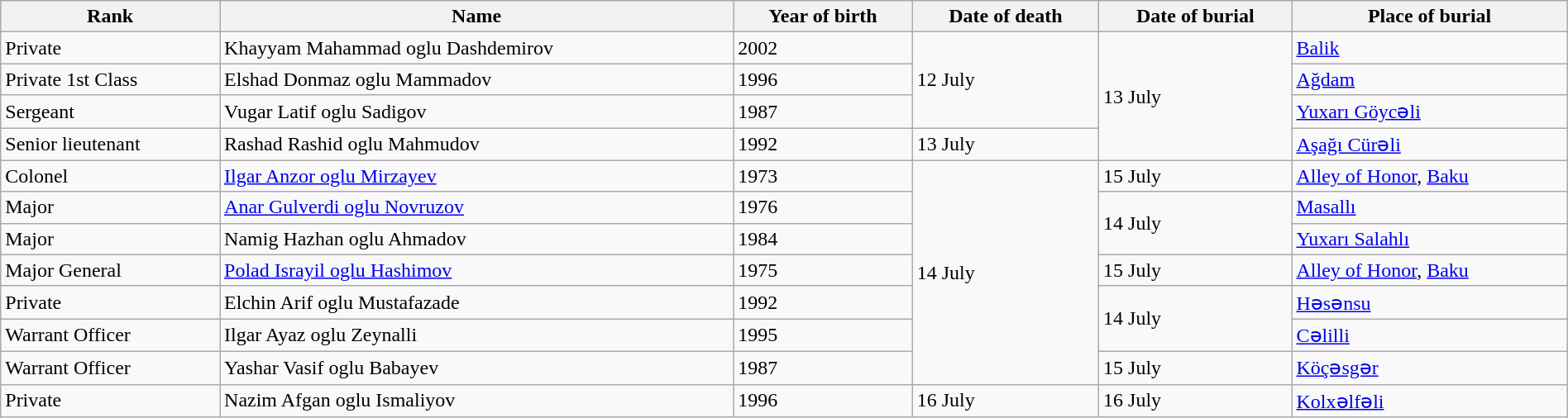<table class="wikitable sortable" width=100%>
<tr>
<th>Rank</th>
<th>Name</th>
<th>Year of birth</th>
<th>Date of death</th>
<th>Date of burial</th>
<th>Place of burial</th>
</tr>
<tr>
<td>Private</td>
<td>Khayyam Mahammad oglu Dashdemirov</td>
<td>2002</td>
<td rowspan="3">12 July</td>
<td rowspan="4">13 July</td>
<td><a href='#'>Balik</a></td>
</tr>
<tr>
<td>Private 1st Class</td>
<td>Elshad Donmaz oglu Mammadov</td>
<td>1996</td>
<td><a href='#'>Ağdam</a></td>
</tr>
<tr>
<td>Sergeant</td>
<td>Vugar Latif oglu Sadigov</td>
<td>1987</td>
<td><a href='#'>Yuxarı Göycəli</a></td>
</tr>
<tr>
<td>Senior lieutenant</td>
<td>Rashad Rashid oglu Mahmudov</td>
<td>1992</td>
<td>13 July</td>
<td><a href='#'>Aşağı Cürəli</a></td>
</tr>
<tr>
<td>Colonel</td>
<td><a href='#'>Ilgar Anzor oglu Mirzayev</a></td>
<td>1973</td>
<td rowspan="7">14 July</td>
<td>15 July</td>
<td><a href='#'>Alley of Honor</a>, <a href='#'>Baku</a></td>
</tr>
<tr>
<td>Major</td>
<td><a href='#'>Anar Gulverdi oglu Novruzov</a></td>
<td>1976</td>
<td rowspan="2">14 July</td>
<td><a href='#'>Masallı</a></td>
</tr>
<tr>
<td>Major</td>
<td>Namig Hazhan oglu Ahmadov</td>
<td>1984</td>
<td><a href='#'>Yuxarı Salahlı</a></td>
</tr>
<tr>
<td>Major General</td>
<td><a href='#'>Polad Israyil oglu Hashimov</a></td>
<td>1975</td>
<td>15 July</td>
<td><a href='#'>Alley of Honor</a>, <a href='#'>Baku</a></td>
</tr>
<tr>
<td>Private</td>
<td>Elchin Arif oglu Mustafazade</td>
<td>1992</td>
<td rowspan="2">14 July</td>
<td><a href='#'>Həsənsu</a></td>
</tr>
<tr>
<td>Warrant Officer</td>
<td>Ilgar Ayaz oglu Zeynalli</td>
<td>1995</td>
<td><a href='#'>Cəlilli</a></td>
</tr>
<tr>
<td>Warrant Officer</td>
<td>Yashar Vasif oglu Babayev</td>
<td>1987</td>
<td>15 July</td>
<td><a href='#'>Köçəsgər</a></td>
</tr>
<tr>
<td>Private</td>
<td>Nazim Afgan oglu Ismaliyov</td>
<td>1996</td>
<td>16 July</td>
<td>16 July</td>
<td><a href='#'>Kolxəlfəli</a></td>
</tr>
</table>
